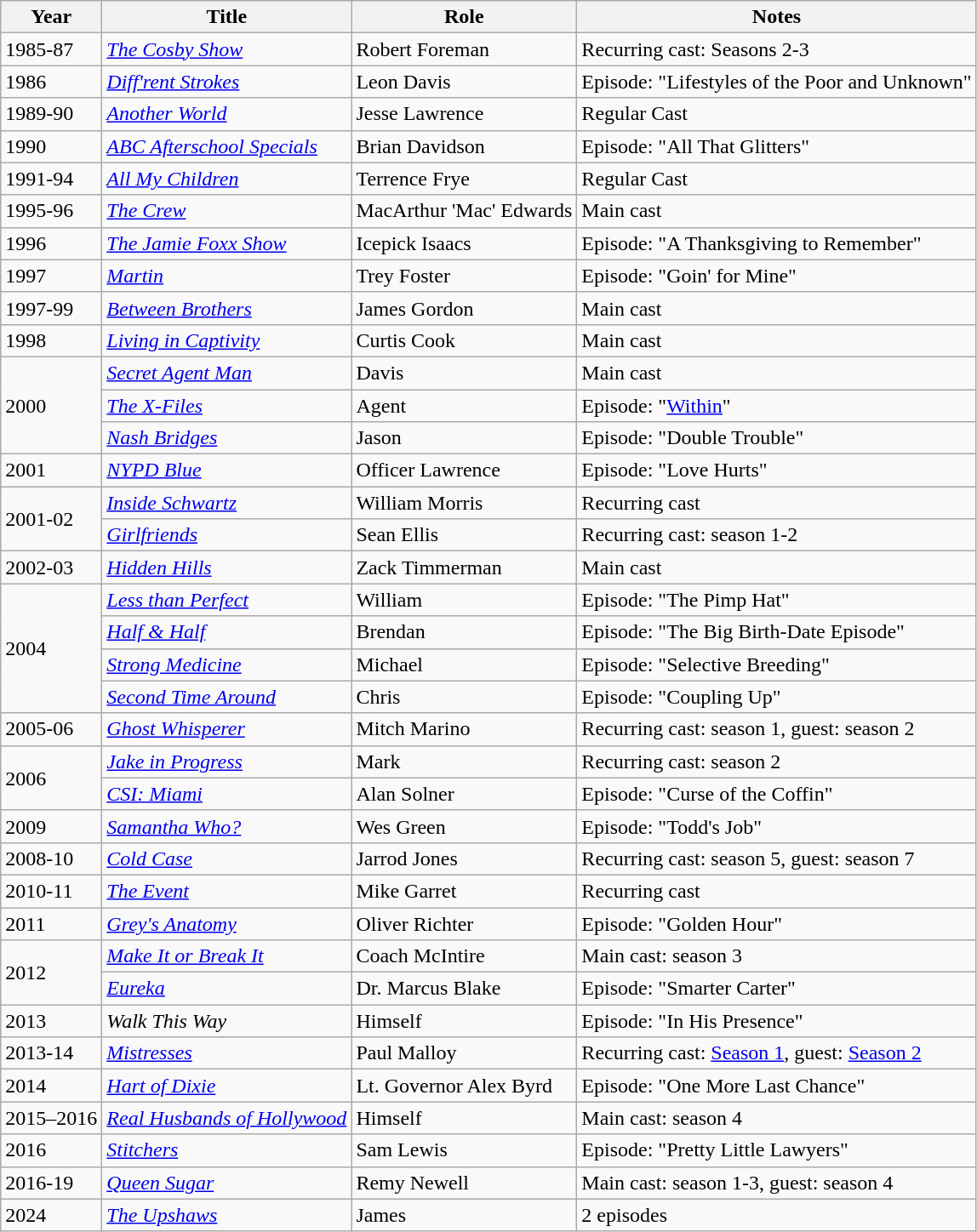<table class="wikitable sortable">
<tr>
<th>Year</th>
<th>Title</th>
<th>Role</th>
<th class="unsortable">Notes</th>
</tr>
<tr>
<td>1985-87</td>
<td><em><a href='#'>The Cosby Show</a></em></td>
<td>Robert Foreman</td>
<td>Recurring cast: Seasons 2-3</td>
</tr>
<tr>
<td>1986</td>
<td><em><a href='#'>Diff'rent Strokes</a></em></td>
<td>Leon Davis</td>
<td>Episode: "Lifestyles of the Poor and Unknown"</td>
</tr>
<tr>
<td>1989-90</td>
<td><em><a href='#'>Another World</a></em></td>
<td>Jesse Lawrence</td>
<td>Regular Cast</td>
</tr>
<tr>
<td>1990</td>
<td><em><a href='#'>ABC Afterschool Specials</a></em></td>
<td>Brian Davidson</td>
<td>Episode: "All That Glitters"</td>
</tr>
<tr>
<td>1991-94</td>
<td><em><a href='#'>All My Children</a></em></td>
<td>Terrence Frye</td>
<td>Regular Cast</td>
</tr>
<tr>
<td>1995-96</td>
<td><em><a href='#'>The Crew</a></em></td>
<td>MacArthur 'Mac' Edwards</td>
<td>Main cast</td>
</tr>
<tr>
<td>1996</td>
<td><em><a href='#'>The Jamie Foxx Show</a></em></td>
<td>Icepick Isaacs</td>
<td>Episode: "A Thanksgiving to Remember"</td>
</tr>
<tr>
<td>1997</td>
<td><em><a href='#'>Martin</a></em></td>
<td>Trey Foster</td>
<td>Episode: "Goin' for Mine"</td>
</tr>
<tr>
<td>1997-99</td>
<td><em><a href='#'>Between Brothers</a></em></td>
<td>James Gordon</td>
<td>Main cast</td>
</tr>
<tr>
<td>1998</td>
<td><em><a href='#'>Living in Captivity</a></em></td>
<td>Curtis Cook</td>
<td>Main cast</td>
</tr>
<tr>
<td rowspan="3">2000</td>
<td><em><a href='#'>Secret Agent Man</a></em></td>
<td>Davis</td>
<td>Main cast</td>
</tr>
<tr>
<td><em><a href='#'>The X-Files</a></em></td>
<td>Agent</td>
<td>Episode: "<a href='#'>Within</a>"</td>
</tr>
<tr>
<td><em><a href='#'>Nash Bridges</a></em></td>
<td>Jason</td>
<td>Episode: "Double Trouble"</td>
</tr>
<tr>
<td>2001</td>
<td><em><a href='#'>NYPD Blue</a></em></td>
<td>Officer Lawrence</td>
<td>Episode: "Love Hurts"</td>
</tr>
<tr>
<td rowspan="2">2001-02</td>
<td><em><a href='#'>Inside Schwartz</a></em></td>
<td>William Morris</td>
<td>Recurring cast</td>
</tr>
<tr>
<td><em><a href='#'>Girlfriends</a></em></td>
<td>Sean Ellis</td>
<td>Recurring cast: season 1-2</td>
</tr>
<tr>
<td>2002-03</td>
<td><em><a href='#'>Hidden Hills</a></em></td>
<td>Zack Timmerman</td>
<td>Main cast</td>
</tr>
<tr>
<td rowspan="4">2004</td>
<td><em><a href='#'>Less than Perfect</a></em></td>
<td>William</td>
<td>Episode: "The Pimp Hat"</td>
</tr>
<tr>
<td><em><a href='#'>Half & Half</a></em></td>
<td>Brendan</td>
<td>Episode: "The Big Birth-Date Episode"</td>
</tr>
<tr>
<td><em><a href='#'>Strong Medicine</a></em></td>
<td>Michael</td>
<td>Episode: "Selective Breeding"</td>
</tr>
<tr>
<td><em><a href='#'>Second Time Around</a></em></td>
<td>Chris</td>
<td>Episode: "Coupling Up"</td>
</tr>
<tr>
<td>2005-06</td>
<td><em><a href='#'>Ghost Whisperer</a></em></td>
<td>Mitch Marino</td>
<td>Recurring cast: season 1, guest: season 2</td>
</tr>
<tr>
<td rowspan="2">2006</td>
<td><em><a href='#'>Jake in Progress</a></em></td>
<td>Mark</td>
<td>Recurring cast: season 2</td>
</tr>
<tr>
<td><em><a href='#'>CSI: Miami</a></em></td>
<td>Alan Solner</td>
<td>Episode: "Curse of the Coffin"</td>
</tr>
<tr>
<td>2009</td>
<td><em><a href='#'>Samantha Who?</a></em></td>
<td>Wes Green</td>
<td>Episode: "Todd's Job"</td>
</tr>
<tr>
<td>2008-10</td>
<td><em><a href='#'>Cold Case</a></em></td>
<td>Jarrod Jones</td>
<td>Recurring cast: season 5, guest: season 7</td>
</tr>
<tr>
<td>2010-11</td>
<td><em><a href='#'>The Event</a></em></td>
<td>Mike Garret</td>
<td>Recurring cast</td>
</tr>
<tr>
<td>2011</td>
<td><em><a href='#'>Grey's Anatomy</a></em></td>
<td>Oliver Richter</td>
<td>Episode: "Golden Hour"</td>
</tr>
<tr>
<td rowspan="2">2012</td>
<td><em><a href='#'>Make It or Break It</a></em></td>
<td>Coach McIntire</td>
<td>Main cast: season 3</td>
</tr>
<tr>
<td><em><a href='#'>Eureka</a></em></td>
<td>Dr. Marcus Blake</td>
<td>Episode: "Smarter Carter"</td>
</tr>
<tr>
<td>2013</td>
<td><em>Walk This Way</em></td>
<td>Himself</td>
<td>Episode: "In His Presence"</td>
</tr>
<tr>
<td>2013-14</td>
<td><em><a href='#'>Mistresses</a></em></td>
<td>Paul Malloy</td>
<td>Recurring cast: <a href='#'>Season 1</a>, guest: <a href='#'>Season 2</a></td>
</tr>
<tr>
<td>2014</td>
<td><em><a href='#'>Hart of Dixie</a></em></td>
<td>Lt. Governor Alex Byrd</td>
<td>Episode: "One More Last Chance"</td>
</tr>
<tr>
<td>2015–2016</td>
<td><em><a href='#'>Real Husbands of Hollywood</a></em></td>
<td>Himself</td>
<td>Main cast: season 4</td>
</tr>
<tr>
<td>2016</td>
<td><em><a href='#'>Stitchers</a></em></td>
<td>Sam Lewis</td>
<td>Episode: "Pretty Little Lawyers"</td>
</tr>
<tr>
<td>2016-19</td>
<td><em><a href='#'>Queen Sugar</a></em></td>
<td>Remy Newell</td>
<td>Main cast: season 1-3, guest: season 4</td>
</tr>
<tr>
<td>2024</td>
<td><em><a href='#'>The Upshaws</a></em></td>
<td>James</td>
<td>2 episodes</td>
</tr>
</table>
